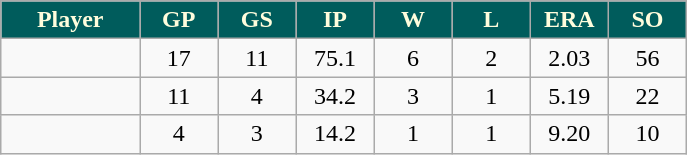<table class="wikitable sortable">
<tr>
<th style="background:#005c5c; color:#fffddd; width:16%;">Player</th>
<th style="background:#005c5c; color:#fffddd; width:9%;">GP</th>
<th style="background:#005c5c; color:#fffddd; width:9%;">GS</th>
<th style="background:#005c5c; color:#fffddd; width:9%;">IP</th>
<th style="background:#005c5c; color:#fffddd; width:9%;">W</th>
<th style="background:#005c5c; color:#fffddd; width:9%;">L</th>
<th style="background:#005c5c; color:#fffddd; width:9%;">ERA</th>
<th style="background:#005c5c; color:#fffddd; width:9%;">SO</th>
</tr>
<tr style="text-align:center;">
<td></td>
<td>17</td>
<td>11</td>
<td>75.1</td>
<td>6</td>
<td>2</td>
<td>2.03</td>
<td>56</td>
</tr>
<tr style="text-align:center;">
<td></td>
<td>11</td>
<td>4</td>
<td>34.2</td>
<td>3</td>
<td>1</td>
<td>5.19</td>
<td>22</td>
</tr>
<tr style="text-align:center;">
<td></td>
<td>4</td>
<td>3</td>
<td>14.2</td>
<td>1</td>
<td>1</td>
<td>9.20</td>
<td>10</td>
</tr>
</table>
